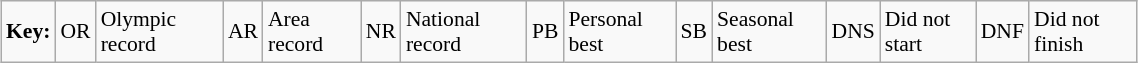<table class="wikitable" style="margin:0.5em auto; font-size:90%;position:relative;" width=60%>
<tr>
<td><strong>Key:</strong></td>
<td align=center>OR</td>
<td>Olympic record</td>
<td align=center>AR</td>
<td>Area record</td>
<td align=center>NR</td>
<td>National record</td>
<td align=center>PB</td>
<td>Personal best</td>
<td align=center>SB</td>
<td>Seasonal best</td>
<td align=center>DNS</td>
<td>Did not start</td>
<td align=center>DNF</td>
<td>Did not finish</td>
</tr>
</table>
